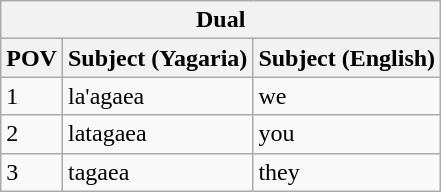<table class="wikitable">
<tr>
<th colspan="3">Dual</th>
</tr>
<tr>
<th>POV</th>
<th>Subject (Yagaria)</th>
<th>Subject (English)</th>
</tr>
<tr>
<td>1</td>
<td>la'agaea</td>
<td>we</td>
</tr>
<tr>
<td>2</td>
<td>latagaea</td>
<td>you</td>
</tr>
<tr>
<td>3</td>
<td>tagaea</td>
<td>they</td>
</tr>
</table>
